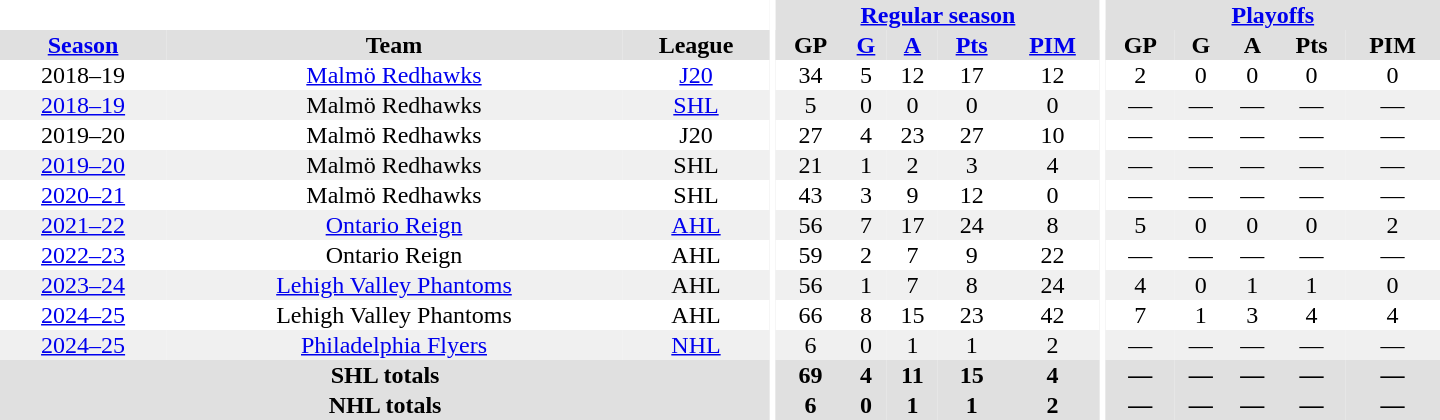<table border="0" cellpadding="1" cellspacing="0" style="text-align:center; width:60em;">
<tr bgcolor="#e0e0e0">
<th colspan="3" bgcolor="#ffffff"></th>
<th rowspan="102" bgcolor="#ffffff"></th>
<th colspan="5"><a href='#'>Regular season</a></th>
<th rowspan="102" bgcolor="#ffffff"></th>
<th colspan="5"><a href='#'>Playoffs</a></th>
</tr>
<tr bgcolor="#e0e0e0">
<th><a href='#'>Season</a></th>
<th>Team</th>
<th>League</th>
<th>GP</th>
<th><a href='#'>G</a></th>
<th><a href='#'>A</a></th>
<th><a href='#'>Pts</a></th>
<th><a href='#'>PIM</a></th>
<th>GP</th>
<th>G</th>
<th>A</th>
<th>Pts</th>
<th>PIM</th>
</tr>
<tr>
<td>2018–19</td>
<td><a href='#'>Malmö Redhawks</a></td>
<td><a href='#'>J20</a></td>
<td>34</td>
<td>5</td>
<td>12</td>
<td>17</td>
<td>12</td>
<td>2</td>
<td>0</td>
<td>0</td>
<td>0</td>
<td>0</td>
</tr>
<tr bgcolor="#f0f0f0">
<td><a href='#'>2018–19</a></td>
<td>Malmö Redhawks</td>
<td><a href='#'>SHL</a></td>
<td>5</td>
<td>0</td>
<td>0</td>
<td>0</td>
<td>0</td>
<td>—</td>
<td>—</td>
<td>—</td>
<td>—</td>
<td>—</td>
</tr>
<tr>
<td>2019–20</td>
<td>Malmö Redhawks</td>
<td>J20</td>
<td>27</td>
<td>4</td>
<td>23</td>
<td>27</td>
<td>10</td>
<td>—</td>
<td>—</td>
<td>—</td>
<td>—</td>
<td>—</td>
</tr>
<tr bgcolor="#f0f0f0">
<td><a href='#'>2019–20</a></td>
<td>Malmö Redhawks</td>
<td>SHL</td>
<td>21</td>
<td>1</td>
<td>2</td>
<td>3</td>
<td>4</td>
<td>—</td>
<td>—</td>
<td>—</td>
<td>—</td>
<td>—</td>
</tr>
<tr>
<td><a href='#'>2020–21</a></td>
<td>Malmö Redhawks</td>
<td>SHL</td>
<td>43</td>
<td>3</td>
<td>9</td>
<td>12</td>
<td>0</td>
<td>—</td>
<td>—</td>
<td>—</td>
<td>—</td>
<td>—</td>
</tr>
<tr bgcolor="#f0f0f0">
<td><a href='#'>2021–22</a></td>
<td><a href='#'>Ontario Reign</a></td>
<td><a href='#'>AHL</a></td>
<td>56</td>
<td>7</td>
<td>17</td>
<td>24</td>
<td>8</td>
<td>5</td>
<td>0</td>
<td>0</td>
<td>0</td>
<td>2</td>
</tr>
<tr>
<td><a href='#'>2022–23</a></td>
<td>Ontario Reign</td>
<td>AHL</td>
<td>59</td>
<td>2</td>
<td>7</td>
<td>9</td>
<td>22</td>
<td>—</td>
<td>—</td>
<td>—</td>
<td>—</td>
<td>—</td>
</tr>
<tr bgcolor="#f0f0f0">
<td><a href='#'>2023–24</a></td>
<td><a href='#'>Lehigh Valley Phantoms</a></td>
<td>AHL</td>
<td>56</td>
<td>1</td>
<td>7</td>
<td>8</td>
<td>24</td>
<td>4</td>
<td>0</td>
<td>1</td>
<td>1</td>
<td>0</td>
</tr>
<tr>
<td><a href='#'>2024–25</a></td>
<td>Lehigh Valley Phantoms</td>
<td>AHL</td>
<td>66</td>
<td>8</td>
<td>15</td>
<td>23</td>
<td>42</td>
<td>7</td>
<td>1</td>
<td>3</td>
<td>4</td>
<td>4</td>
</tr>
<tr bgcolor="#f0f0f0">
<td><a href='#'>2024–25</a></td>
<td><a href='#'>Philadelphia Flyers</a></td>
<td><a href='#'>NHL</a></td>
<td>6</td>
<td>0</td>
<td>1</td>
<td>1</td>
<td>2</td>
<td>—</td>
<td>—</td>
<td>—</td>
<td>—</td>
<td>—</td>
</tr>
<tr bgcolor="#e0e0e0">
<th colspan="3">SHL totals</th>
<th>69</th>
<th>4</th>
<th>11</th>
<th>15</th>
<th>4</th>
<th>—</th>
<th>—</th>
<th>—</th>
<th>—</th>
<th>—</th>
</tr>
<tr bgcolor="#e0e0e0">
<th colspan="3">NHL totals</th>
<th>6</th>
<th>0</th>
<th>1</th>
<th>1</th>
<th>2</th>
<th>—</th>
<th>—</th>
<th>—</th>
<th>—</th>
<th>—</th>
</tr>
</table>
